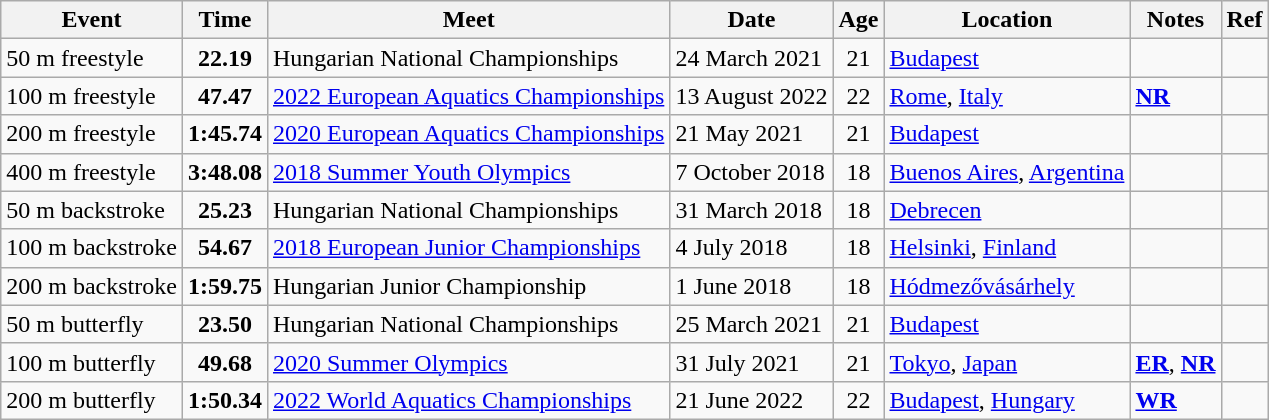<table class="wikitable">
<tr>
<th>Event</th>
<th>Time</th>
<th>Meet</th>
<th>Date</th>
<th>Age</th>
<th>Location</th>
<th>Notes</th>
<th>Ref</th>
</tr>
<tr>
<td>50 m freestyle</td>
<td style="text-align:center;"><strong>22.19</strong></td>
<td>Hungarian National Championships</td>
<td>24 March 2021</td>
<td style="text-align:center;">21</td>
<td><a href='#'>Budapest</a></td>
<td></td>
<td style="text-align:center;"></td>
</tr>
<tr>
<td>100 m freestyle</td>
<td style="text-align:center;"><strong>47.47</strong></td>
<td><a href='#'>2022 European Aquatics Championships</a></td>
<td>13 August 2022</td>
<td style="text-align:center;">22</td>
<td><a href='#'>Rome</a>, <a href='#'>Italy</a></td>
<td><strong><a href='#'>NR</a></strong></td>
<td style="text-align:center;"></td>
</tr>
<tr>
<td>200 m freestyle</td>
<td style="text-align:center;"><strong>1:45.74</strong></td>
<td><a href='#'>2020 European Aquatics Championships</a></td>
<td>21 May 2021</td>
<td style="text-align:center;">21</td>
<td><a href='#'>Budapest</a></td>
<td></td>
<td style="text-align:center;"></td>
</tr>
<tr>
<td>400 m freestyle</td>
<td style="text-align:center;"><strong>3:48.08</strong></td>
<td><a href='#'>2018 Summer Youth Olympics</a></td>
<td>7 October 2018</td>
<td style="text-align:center;">18</td>
<td><a href='#'>Buenos Aires</a>, <a href='#'>Argentina</a></td>
<td></td>
<td style="text-align:center;"></td>
</tr>
<tr>
<td>50 m backstroke</td>
<td style="text-align:center;"><strong>25.23</strong></td>
<td>Hungarian National Championships</td>
<td>31 March 2018</td>
<td style="text-align:center;">18</td>
<td><a href='#'>Debrecen</a></td>
<td></td>
<td style="text-align:center;"></td>
</tr>
<tr>
<td>100 m backstroke</td>
<td style="text-align:center;"><strong>54.67</strong></td>
<td><a href='#'>2018 European Junior Championships</a></td>
<td>4 July 2018</td>
<td style="text-align:center;">18</td>
<td><a href='#'>Helsinki</a>, <a href='#'>Finland</a></td>
<td></td>
<td style="text-align:center;"></td>
</tr>
<tr>
<td>200 m backstroke</td>
<td style="text-align:center;"><strong>1:59.75</strong></td>
<td>Hungarian Junior Championship</td>
<td>1 June 2018</td>
<td style="text-align:center;">18</td>
<td><a href='#'>Hódmezővásárhely</a></td>
<td></td>
<td style="text-align:center;"></td>
</tr>
<tr>
<td>50 m butterfly</td>
<td style="text-align:center;"><strong>23.50</strong></td>
<td>Hungarian National Championships</td>
<td>25 March 2021</td>
<td style="text-align:center;">21</td>
<td><a href='#'>Budapest</a></td>
<td></td>
<td style="text-align:center;"></td>
</tr>
<tr>
<td>100 m butterfly</td>
<td style="text-align:center;"><strong>49.68</strong></td>
<td><a href='#'>2020 Summer Olympics</a></td>
<td>31 July 2021</td>
<td style="text-align:center;">21</td>
<td><a href='#'>Tokyo</a>, <a href='#'>Japan</a></td>
<td><strong><a href='#'>ER</a></strong>, <strong><a href='#'>NR</a></strong></td>
<td style="text-align:center;"></td>
</tr>
<tr>
<td>200 m butterfly</td>
<td style="text-align:center;"><strong>1:50.34</strong></td>
<td><a href='#'>2022 World Aquatics Championships</a></td>
<td>21 June 2022</td>
<td style="text-align:center;">22</td>
<td><a href='#'>Budapest</a>, <a href='#'>Hungary</a></td>
<td><strong><a href='#'>WR</a></strong></td>
<td style="text-align:center;"></td>
</tr>
</table>
